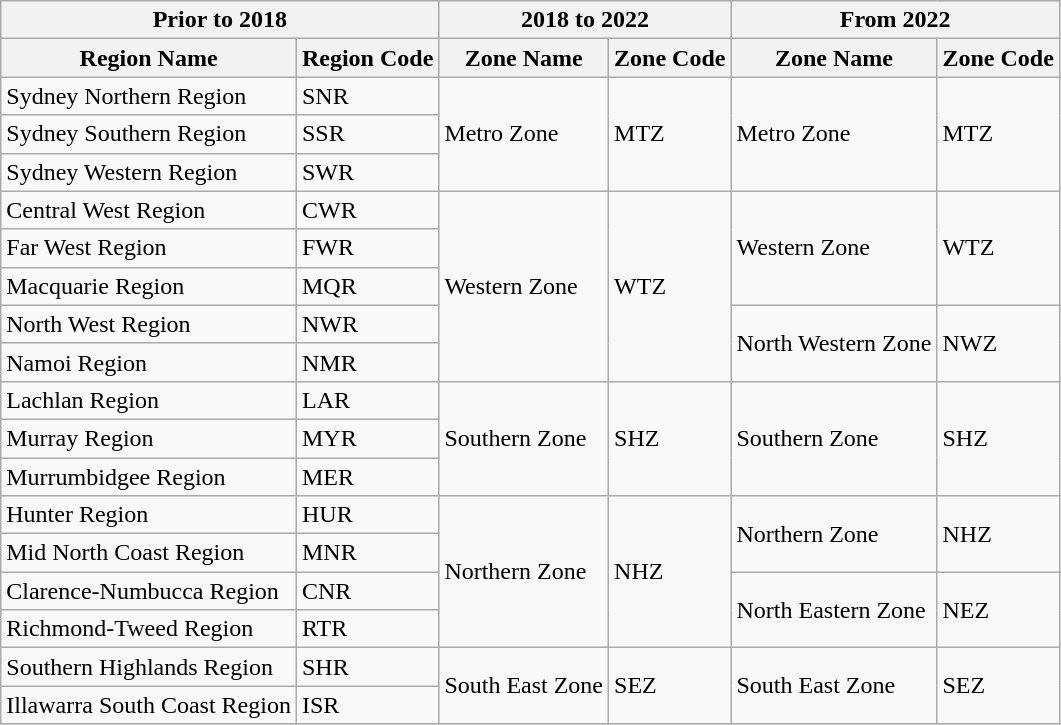<table class="wikitable">
<tr>
<th colspan="2">Prior to 2018</th>
<th colspan="2">2018 to 2022</th>
<th colspan="2">From 2022</th>
</tr>
<tr>
<th>Region Name</th>
<th>Region Code</th>
<th>Zone Name</th>
<th>Zone Code</th>
<th>Zone Name</th>
<th>Zone Code</th>
</tr>
<tr>
<td>Sydney Northern Region</td>
<td>SNR</td>
<td rowspan="3">Metro Zone</td>
<td rowspan="3">MTZ</td>
<td rowspan="3">Metro Zone</td>
<td rowspan="3">MTZ</td>
</tr>
<tr>
<td>Sydney Southern Region</td>
<td>SSR</td>
</tr>
<tr>
<td>Sydney Western Region</td>
<td>SWR</td>
</tr>
<tr>
<td>Central West Region</td>
<td>CWR</td>
<td rowspan="5">Western Zone</td>
<td rowspan="5">WTZ</td>
<td rowspan="3">Western Zone</td>
<td rowspan="3">WTZ</td>
</tr>
<tr>
<td>Far West Region</td>
<td>FWR</td>
</tr>
<tr>
<td>Macquarie Region</td>
<td>MQR</td>
</tr>
<tr>
<td>North West Region</td>
<td>NWR</td>
<td rowspan="2">North Western Zone</td>
<td rowspan="2">NWZ</td>
</tr>
<tr>
<td>Namoi Region</td>
<td>NMR</td>
</tr>
<tr>
<td>Lachlan Region</td>
<td>LAR</td>
<td rowspan="3">Southern Zone</td>
<td rowspan="3">SHZ</td>
<td rowspan="3">Southern Zone</td>
<td rowspan="3">SHZ</td>
</tr>
<tr>
<td>Murray Region</td>
<td>MYR</td>
</tr>
<tr>
<td>Murrumbidgee Region</td>
<td>MER</td>
</tr>
<tr>
<td>Hunter Region</td>
<td>HUR</td>
<td rowspan="4">Northern Zone</td>
<td rowspan="4">NHZ</td>
<td rowspan="2">Northern Zone</td>
<td rowspan="2">NHZ</td>
</tr>
<tr>
<td>Mid North Coast Region</td>
<td>MNR</td>
</tr>
<tr>
<td>Clarence-Numbucca Region</td>
<td>CNR</td>
<td rowspan="2">North Eastern Zone</td>
<td rowspan="2">NEZ</td>
</tr>
<tr>
<td>Richmond-Tweed Region</td>
<td>RTR</td>
</tr>
<tr>
<td>Southern Highlands Region</td>
<td>SHR</td>
<td rowspan="2">South East Zone</td>
<td rowspan="2">SEZ</td>
<td rowspan="2">South East Zone</td>
<td rowspan="2">SEZ</td>
</tr>
<tr>
<td>Illawarra South Coast Region</td>
<td>ISR</td>
</tr>
</table>
